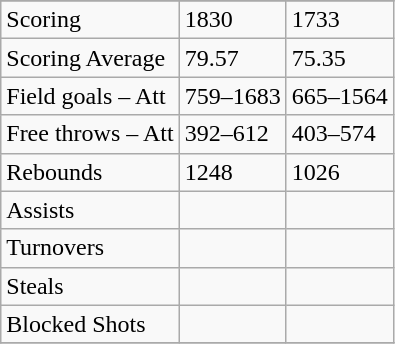<table class="wikitable">
<tr>
</tr>
<tr>
<td>Scoring</td>
<td>1830</td>
<td>1733</td>
</tr>
<tr>
<td>Scoring Average</td>
<td>79.57</td>
<td>75.35</td>
</tr>
<tr>
<td>Field goals – Att</td>
<td>759–1683</td>
<td>665–1564</td>
</tr>
<tr>
<td>Free throws – Att</td>
<td>392–612</td>
<td>403–574</td>
</tr>
<tr>
<td>Rebounds</td>
<td>1248</td>
<td>1026</td>
</tr>
<tr>
<td>Assists</td>
<td></td>
<td></td>
</tr>
<tr>
<td>Turnovers</td>
<td></td>
<td></td>
</tr>
<tr>
<td>Steals</td>
<td></td>
<td></td>
</tr>
<tr>
<td>Blocked Shots</td>
<td></td>
<td></td>
</tr>
<tr>
</tr>
</table>
